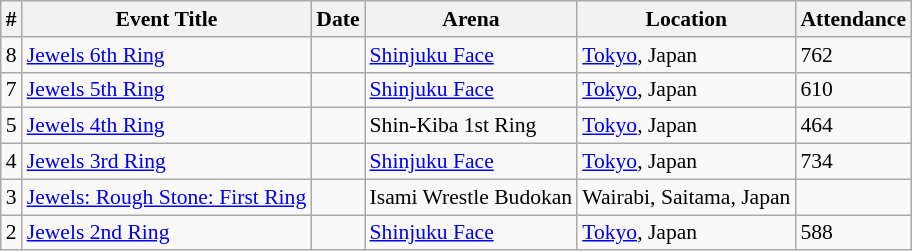<table class="sortable wikitable succession-box" style="font-size:90%;">
<tr>
<th scope="col">#</th>
<th scope="col">Event Title</th>
<th scope="col">Date</th>
<th scope="col">Arena</th>
<th scope="col">Location</th>
<th scope="col">Attendance</th>
</tr>
<tr>
<td align=center>8</td>
<td><a href='#'>Jewels 6th Ring</a></td>
<td></td>
<td><a href='#'>Shinjuku Face</a></td>
<td><a href='#'>Tokyo</a>, Japan</td>
<td>762</td>
</tr>
<tr>
<td align=center>7</td>
<td><a href='#'>Jewels 5th Ring</a></td>
<td></td>
<td><a href='#'>Shinjuku Face</a></td>
<td><a href='#'>Tokyo</a>, Japan</td>
<td>610</td>
</tr>
<tr>
<td align=center>5</td>
<td><a href='#'>Jewels 4th Ring</a></td>
<td></td>
<td>Shin-Kiba 1st Ring</td>
<td><a href='#'>Tokyo</a>, Japan</td>
<td>464</td>
</tr>
<tr>
<td align=center>4</td>
<td><a href='#'>Jewels 3rd Ring</a></td>
<td></td>
<td><a href='#'>Shinjuku Face</a></td>
<td><a href='#'>Tokyo</a>, Japan</td>
<td>734</td>
</tr>
<tr>
<td align=center>3</td>
<td><a href='#'>Jewels: Rough Stone: First Ring</a></td>
<td></td>
<td>Isami Wrestle Budokan</td>
<td>Wairabi, Saitama, Japan</td>
<td></td>
</tr>
<tr>
<td align=center>2</td>
<td><a href='#'>Jewels 2nd Ring</a></td>
<td></td>
<td><a href='#'>Shinjuku Face</a></td>
<td><a href='#'>Tokyo</a>, Japan</td>
<td>588</td>
</tr>
</table>
